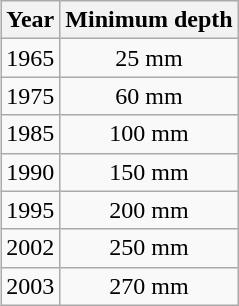<table class="wikitable"  style="text-align:center" align="right" border="1">
<tr>
<th>Year</th>
<th>Minimum depth</th>
</tr>
<tr>
<td>1965</td>
<td>25 mm</td>
</tr>
<tr>
<td>1975</td>
<td>60 mm</td>
</tr>
<tr>
<td>1985</td>
<td>100 mm</td>
</tr>
<tr>
<td>1990</td>
<td>150 mm</td>
</tr>
<tr>
<td>1995</td>
<td>200 mm</td>
</tr>
<tr>
<td>2002</td>
<td>250 mm</td>
</tr>
<tr>
<td>2003</td>
<td>270 mm</td>
</tr>
</table>
